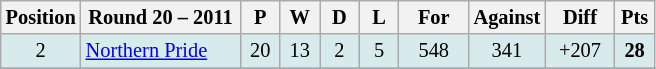<table class="wikitable" style="text-align:center; font-size:85%;">
<tr>
<th width=40 abbr="Position">Position</th>
<th width=100>Round 20 – 2011</th>
<th width=20 abbr="Played">P</th>
<th width=20 abbr="Won">W</th>
<th width=20 abbr="Drawn">D</th>
<th width=20 abbr="Lost">L</th>
<th width=40 abbr="Points for">For</th>
<th width=40 abbr="Points against">Against</th>
<th width=40 abbr="Points difference">Diff</th>
<th width=20 abbr="Points">Pts</th>
</tr>
<tr style="background: #d7ebed;">
<td>2</td>
<td style="text-align:left;"> <a href='#'>Northern Pride</a></td>
<td>20</td>
<td>13</td>
<td>2</td>
<td>5</td>
<td>548</td>
<td>341</td>
<td>+207</td>
<td><strong>28</strong></td>
</tr>
<tr>
</tr>
</table>
